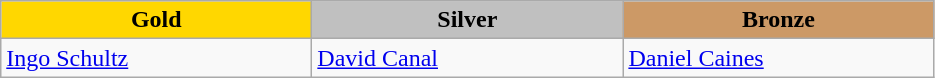<table class="wikitable" style="text-align:left">
<tr align="center">
<td width=200 bgcolor=gold><strong>Gold</strong></td>
<td width=200 bgcolor=silver><strong>Silver</strong></td>
<td width=200 bgcolor=CC9966><strong>Bronze</strong></td>
</tr>
<tr>
<td><a href='#'>Ingo Schultz</a><br><em></em></td>
<td><a href='#'>David Canal</a><br><em></em></td>
<td><a href='#'>Daniel Caines</a><br><em></em></td>
</tr>
</table>
